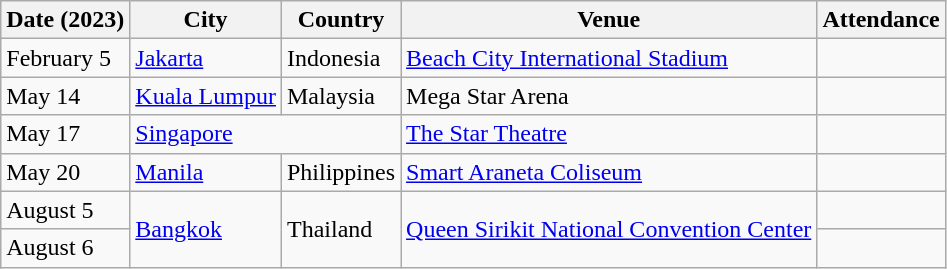<table class="wikitable">
<tr>
<th>Date (2023)</th>
<th>City</th>
<th>Country</th>
<th>Venue</th>
<th>Attendance</th>
</tr>
<tr>
<td>February 5</td>
<td><a href='#'>Jakarta</a></td>
<td>Indonesia</td>
<td><a href='#'>Beach City International Stadium</a></td>
<td></td>
</tr>
<tr>
<td>May 14</td>
<td><a href='#'>Kuala Lumpur</a></td>
<td>Malaysia</td>
<td>Mega Star Arena</td>
<td></td>
</tr>
<tr>
<td>May 17</td>
<td colspan="2"><a href='#'>Singapore</a></td>
<td><a href='#'>The Star Theatre</a></td>
<td></td>
</tr>
<tr>
<td>May 20</td>
<td><a href='#'>Manila</a></td>
<td>Philippines</td>
<td><a href='#'>Smart Araneta Coliseum</a></td>
<td></td>
</tr>
<tr>
<td>August 5</td>
<td rowspan="2"><a href='#'>Bangkok</a></td>
<td rowspan="2">Thailand</td>
<td rowspan="2"><a href='#'>Queen Sirikit National Convention Center</a></td>
<td></td>
</tr>
<tr>
<td>August 6</td>
<td></td>
</tr>
</table>
